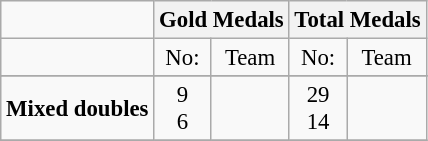<table class="wikitable" style="text-align: center; font-size:95%;">
<tr>
<td></td>
<th colspan=2>Gold Medals</th>
<th colspan=2>Total Medals</th>
</tr>
<tr>
<td></td>
<td>No:</td>
<td>Team</td>
<td>No:</td>
<td>Team</td>
</tr>
<tr>
</tr>
<tr>
<td><strong>Mixed doubles</strong></td>
<td>9 <br> 6</td>
<td align="left"> <br> </td>
<td>29 <br> 14</td>
<td align="left"> <br> </td>
</tr>
<tr>
</tr>
</table>
